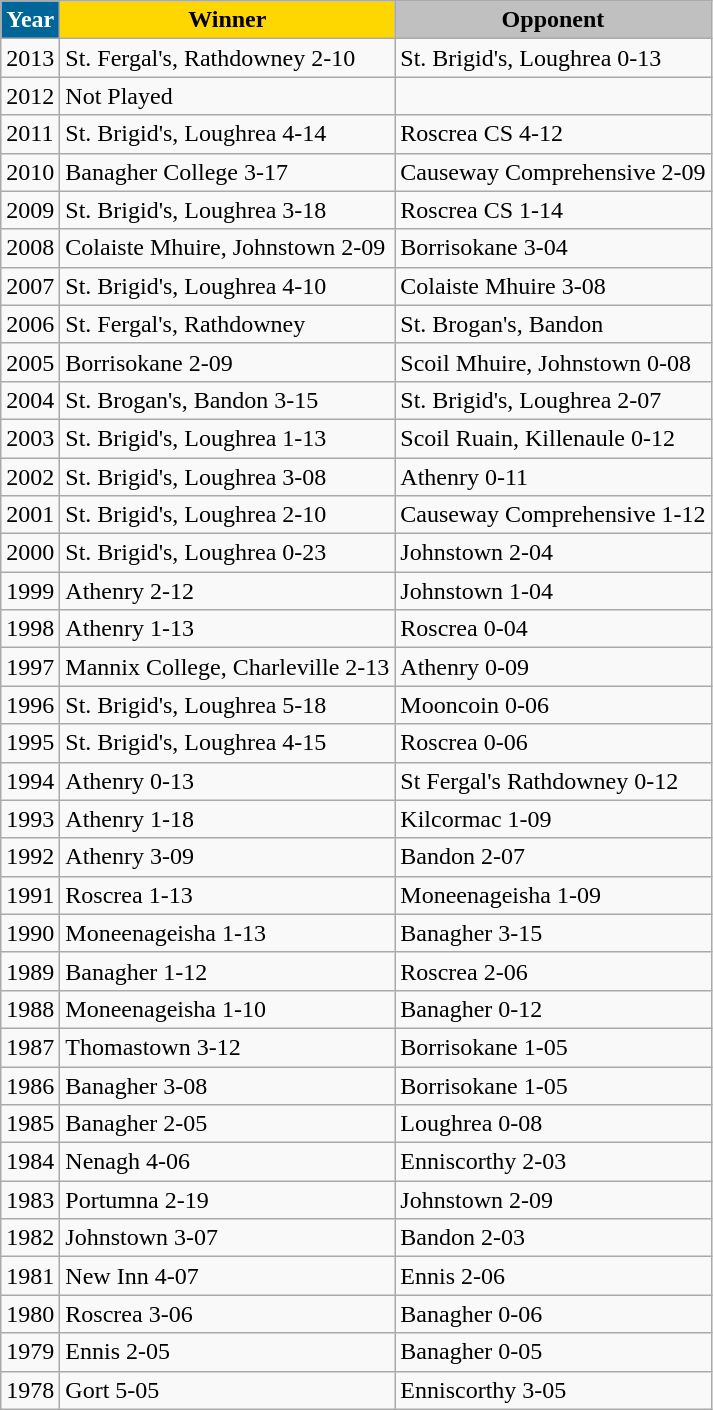<table class="wikitable">
<tr>
<th style="background:#069; color:white;">Year</th>
<th style="background:gold;">Winner</th>
<th style="background:silver;">Opponent</th>
</tr>
<tr>
<td>2013</td>
<td>St. Fergal's, Rathdowney 2-10</td>
<td>St. Brigid's, Loughrea 0-13</td>
</tr>
<tr>
<td>2012</td>
<td>Not Played</td>
<td></td>
</tr>
<tr>
<td>2011</td>
<td>St. Brigid's, Loughrea 4-14</td>
<td>Roscrea CS 4-12</td>
</tr>
<tr>
<td>2010</td>
<td>Banagher College 3-17</td>
<td>Causeway Comprehensive 2-09</td>
</tr>
<tr>
<td>2009</td>
<td>St. Brigid's, Loughrea 3-18</td>
<td>Roscrea CS 1-14</td>
</tr>
<tr>
<td>2008</td>
<td>Colaiste Mhuire, Johnstown 2-09</td>
<td>Borrisokane 3-04</td>
</tr>
<tr>
<td>2007</td>
<td>St. Brigid's, Loughrea 4-10</td>
<td>Colaiste Mhuire 3-08</td>
</tr>
<tr>
<td>2006</td>
<td>St. Fergal's, Rathdowney</td>
<td>St. Brogan's, Bandon</td>
</tr>
<tr>
<td>2005</td>
<td>Borrisokane 2-09</td>
<td>Scoil Mhuire, Johnstown 0-08</td>
</tr>
<tr>
<td>2004</td>
<td>St. Brogan's, Bandon 3-15</td>
<td>St. Brigid's, Loughrea 2-07</td>
</tr>
<tr>
<td>2003</td>
<td>St. Brigid's, Loughrea 1-13</td>
<td>Scoil Ruain, Killenaule 0-12</td>
</tr>
<tr>
<td>2002</td>
<td>St. Brigid's, Loughrea 3-08</td>
<td>Athenry 0-11</td>
</tr>
<tr>
<td>2001</td>
<td>St. Brigid's, Loughrea 2-10</td>
<td>Causeway Comprehensive 1-12</td>
</tr>
<tr>
<td>2000</td>
<td>St. Brigid's, Loughrea 0-23</td>
<td>Johnstown 2-04</td>
</tr>
<tr>
<td>1999</td>
<td>Athenry 2-12</td>
<td>Johnstown 1-04</td>
</tr>
<tr>
<td>1998</td>
<td>Athenry 1-13</td>
<td>Roscrea 0-04</td>
</tr>
<tr>
<td>1997</td>
<td>Mannix College, Charleville 2-13</td>
<td>Athenry 0-09</td>
</tr>
<tr>
<td>1996</td>
<td>St. Brigid's, Loughrea 5-18</td>
<td>Mooncoin 0-06</td>
</tr>
<tr>
<td>1995</td>
<td>St. Brigid's, Loughrea 4-15</td>
<td>Roscrea 0-06</td>
</tr>
<tr>
<td>1994</td>
<td>Athenry 0-13</td>
<td>St Fergal's Rathdowney 0-12</td>
</tr>
<tr>
<td>1993</td>
<td>Athenry 1-18</td>
<td>Kilcormac 1-09</td>
</tr>
<tr>
<td>1992</td>
<td>Athenry 3-09</td>
<td>Bandon 2-07</td>
</tr>
<tr>
<td>1991</td>
<td>Roscrea 1-13</td>
<td>Moneenageisha 1-09</td>
</tr>
<tr>
<td>1990</td>
<td>Moneenageisha 1-13</td>
<td>Banagher 3-15</td>
</tr>
<tr>
<td>1989</td>
<td>Banagher 1-12</td>
<td>Roscrea 2-06</td>
</tr>
<tr>
<td>1988</td>
<td>Moneenageisha 1-10</td>
<td>Banagher 0-12</td>
</tr>
<tr>
<td>1987</td>
<td>Thomastown 3-12</td>
<td>Borrisokane 1-05</td>
</tr>
<tr>
<td>1986</td>
<td>Banagher 3-08</td>
<td>Borrisokane 1-05</td>
</tr>
<tr>
<td>1985</td>
<td>Banagher 2-05</td>
<td>Loughrea 0-08</td>
</tr>
<tr>
<td>1984</td>
<td>Nenagh 4-06</td>
<td>Enniscorthy 2-03</td>
</tr>
<tr>
<td>1983</td>
<td>Portumna 2-19</td>
<td>Johnstown 2-09</td>
</tr>
<tr>
<td>1982</td>
<td>Johnstown 3-07</td>
<td>Bandon 2-03</td>
</tr>
<tr>
<td>1981</td>
<td>New Inn 4-07</td>
<td>Ennis 2-06</td>
</tr>
<tr>
<td>1980</td>
<td>Roscrea 3-06</td>
<td>Banagher 0-06</td>
</tr>
<tr>
<td>1979</td>
<td>Ennis 2-05</td>
<td>Banagher 0-05</td>
</tr>
<tr>
<td>1978</td>
<td>Gort 5-05</td>
<td>Enniscorthy 3-05</td>
</tr>
</table>
